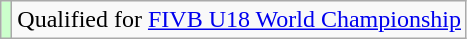<table class="wikitable">
<tr>
<td bgcolor=#ccffcc></td>
<td>Qualified for <a href='#'>FIVB U18 World Championship</a></td>
</tr>
</table>
